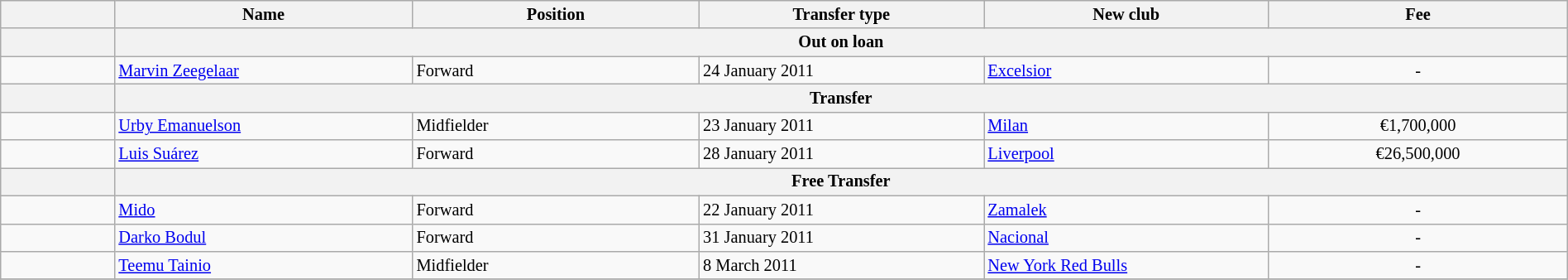<table class="wikitable" style="width:100%; font-size:85%;">
<tr>
<th width="2%"></th>
<th width="5%">Name</th>
<th width="5%">Position</th>
<th width="5%">Transfer type</th>
<th width="5%">New club</th>
<th width="5%">Fee</th>
</tr>
<tr>
<th></th>
<th colspan="5" align="center">Out on loan</th>
</tr>
<tr>
<td align=center></td>
<td align=left> <a href='#'>Marvin Zeegelaar</a></td>
<td align=left>Forward</td>
<td align=left>24 January 2011</td>
<td align=left> <a href='#'>Excelsior</a></td>
<td align=center>-</td>
</tr>
<tr>
<th></th>
<th colspan="5" align="center">Transfer</th>
</tr>
<tr>
<td align=center></td>
<td align=left> <a href='#'>Urby Emanuelson</a></td>
<td align=left>Midfielder</td>
<td align=left>23 January 2011</td>
<td align=left> <a href='#'>Milan</a></td>
<td align=center>€1,700,000</td>
</tr>
<tr>
<td align=center></td>
<td align=left> <a href='#'>Luis Suárez</a></td>
<td align=left>Forward</td>
<td align=left>28 January 2011</td>
<td align=left> <a href='#'>Liverpool</a></td>
<td align=center>€26,500,000</td>
</tr>
<tr>
<th></th>
<th colspan="5" align="center">Free Transfer</th>
</tr>
<tr>
<td align=center></td>
<td align=left> <a href='#'>Mido</a></td>
<td align=left>Forward</td>
<td align=left>22 January 2011</td>
<td align=left> <a href='#'>Zamalek</a></td>
<td align=center>-</td>
</tr>
<tr>
<td align=center></td>
<td align=left> <a href='#'>Darko Bodul</a></td>
<td align=left>Forward</td>
<td align=left>31 January 2011</td>
<td align=left> <a href='#'>Nacional</a></td>
<td align=center>-</td>
</tr>
<tr>
<td align=center></td>
<td align=left> <a href='#'>Teemu Tainio</a></td>
<td align=left>Midfielder</td>
<td align=left>8 March 2011</td>
<td align=left> <a href='#'>New York Red Bulls</a></td>
<td align=center>-</td>
</tr>
<tr>
</tr>
</table>
